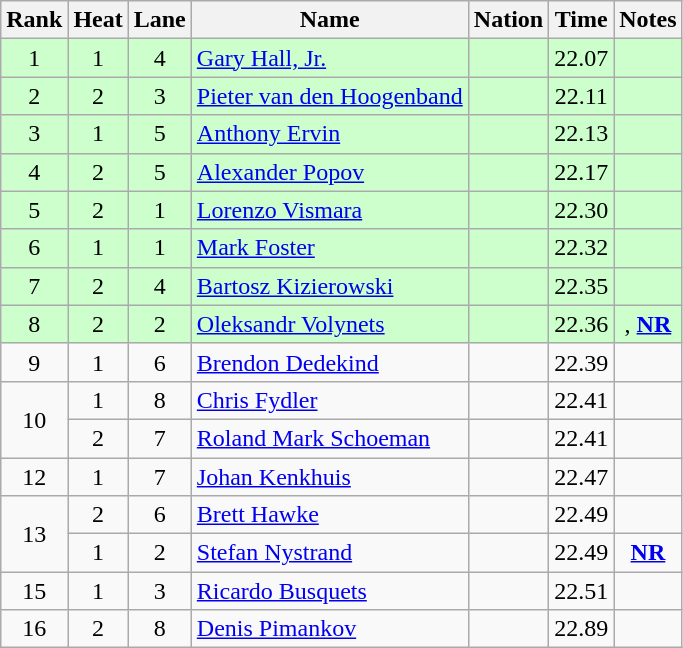<table class="wikitable sortable" style="text-align:center">
<tr>
<th>Rank</th>
<th>Heat</th>
<th>Lane</th>
<th>Name</th>
<th>Nation</th>
<th>Time</th>
<th>Notes</th>
</tr>
<tr bgcolor=#ccffcc>
<td>1</td>
<td>1</td>
<td>4</td>
<td align=left><a href='#'>Gary Hall, Jr.</a></td>
<td align=left></td>
<td>22.07</td>
<td></td>
</tr>
<tr bgcolor=#ccffcc>
<td>2</td>
<td>2</td>
<td>3</td>
<td align=left><a href='#'>Pieter van den Hoogenband</a></td>
<td align=left></td>
<td>22.11</td>
<td></td>
</tr>
<tr bgcolor=#ccffcc>
<td>3</td>
<td>1</td>
<td>5</td>
<td align=left><a href='#'>Anthony Ervin</a></td>
<td align=left></td>
<td>22.13</td>
<td></td>
</tr>
<tr bgcolor=#ccffcc>
<td>4</td>
<td>2</td>
<td>5</td>
<td align=left><a href='#'>Alexander Popov</a></td>
<td align=left></td>
<td>22.17</td>
<td></td>
</tr>
<tr bgcolor=#ccffcc>
<td>5</td>
<td>2</td>
<td>1</td>
<td align=left><a href='#'>Lorenzo Vismara</a></td>
<td align=left></td>
<td>22.30</td>
<td></td>
</tr>
<tr bgcolor=#ccffcc>
<td>6</td>
<td>1</td>
<td>1</td>
<td align=left><a href='#'>Mark Foster</a></td>
<td align=left></td>
<td>22.32</td>
<td></td>
</tr>
<tr bgcolor=#ccffcc>
<td>7</td>
<td>2</td>
<td>4</td>
<td align=left><a href='#'>Bartosz Kizierowski</a></td>
<td align=left></td>
<td>22.35</td>
<td></td>
</tr>
<tr bgcolor=#ccffcc>
<td>8</td>
<td>2</td>
<td>2</td>
<td align=left><a href='#'>Oleksandr Volynets</a></td>
<td align=left></td>
<td>22.36</td>
<td>, <strong><a href='#'>NR</a></strong></td>
</tr>
<tr>
<td>9</td>
<td>1</td>
<td>6</td>
<td align=left><a href='#'>Brendon Dedekind</a></td>
<td align=left></td>
<td>22.39</td>
<td></td>
</tr>
<tr>
<td rowspan=2>10</td>
<td>1</td>
<td>8</td>
<td align=left><a href='#'>Chris Fydler</a></td>
<td align=left></td>
<td>22.41</td>
<td></td>
</tr>
<tr>
<td>2</td>
<td>7</td>
<td align=left><a href='#'>Roland Mark Schoeman</a></td>
<td align=left></td>
<td>22.41</td>
<td></td>
</tr>
<tr>
<td>12</td>
<td>1</td>
<td>7</td>
<td align=left><a href='#'>Johan Kenkhuis</a></td>
<td align=left></td>
<td>22.47</td>
<td></td>
</tr>
<tr>
<td rowspan=2>13</td>
<td>2</td>
<td>6</td>
<td align=left><a href='#'>Brett Hawke</a></td>
<td align=left></td>
<td>22.49</td>
<td></td>
</tr>
<tr>
<td>1</td>
<td>2</td>
<td align=left><a href='#'>Stefan Nystrand</a></td>
<td align=left></td>
<td>22.49</td>
<td><strong><a href='#'>NR</a></strong></td>
</tr>
<tr>
<td>15</td>
<td>1</td>
<td>3</td>
<td align=left><a href='#'>Ricardo Busquets</a></td>
<td align=left></td>
<td>22.51</td>
<td></td>
</tr>
<tr>
<td>16</td>
<td>2</td>
<td>8</td>
<td align=left><a href='#'>Denis Pimankov</a></td>
<td align=left></td>
<td>22.89</td>
<td></td>
</tr>
</table>
